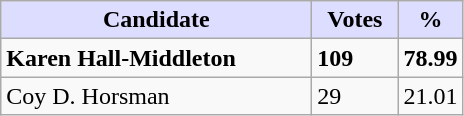<table class="wikitable">
<tr>
<th style="background:#ddf; width:200px;">Candidate</th>
<th style="background:#ddf; width:50px;">Votes</th>
<th style="background:#ddf; width:30px;">%</th>
</tr>
<tr>
<td><strong>Karen Hall-Middleton</strong></td>
<td><strong>109</strong></td>
<td><strong>78.99</strong></td>
</tr>
<tr>
<td>Coy D. Horsman</td>
<td>29</td>
<td>21.01</td>
</tr>
</table>
